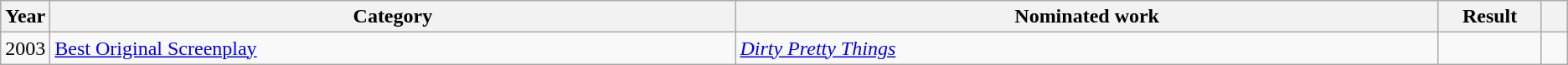<table class="wikitable sortable">
<tr>
<th scope="col" style="width:1em;">Year</th>
<th scope="col" style="width:39em;">Category</th>
<th scope="col" style="width:40em;">Nominated work</th>
<th scope="col" style="width:5em;">Result</th>
<th scope="col" style="width:1em;"class="unsortable"></th>
</tr>
<tr>
<td>2003</td>
<td><a href='#'>Best Original Screenplay</a></td>
<td><em><a href='#'>Dirty Pretty Things</a></em></td>
<td></td>
<td></td>
</tr>
</table>
